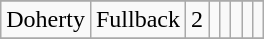<table class="wikitable">
<tr>
</tr>
<tr>
<td>Doherty</td>
<td>Fullback</td>
<td>2</td>
<td></td>
<td></td>
<td></td>
<td></td>
<td></td>
</tr>
<tr>
</tr>
</table>
